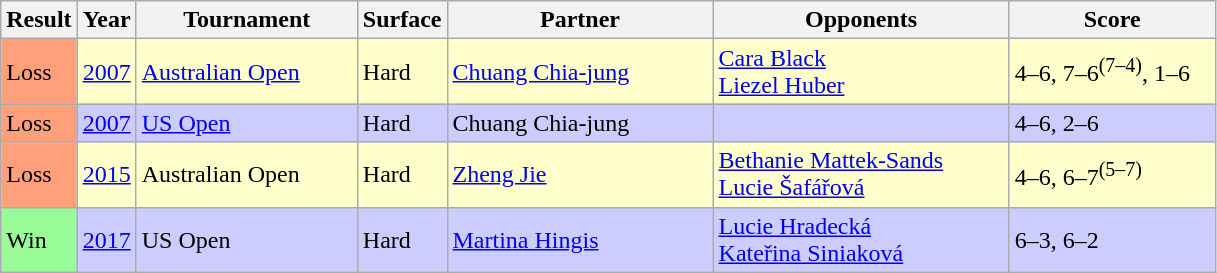<table class="sortable wikitable">
<tr>
<th>Result</th>
<th>Year</th>
<th width=140>Tournament</th>
<th>Surface</th>
<th width=170>Partner</th>
<th width=190>Opponents</th>
<th width=130>Score</th>
</tr>
<tr bgcolor="#FFFFCC">
<td bgcolor="#ffa07a">Loss</td>
<td><a href='#'>2007</a></td>
<td><a href='#'>Australian Open</a></td>
<td>Hard</td>
<td> <a href='#'>Chuang Chia-jung</a></td>
<td> <a href='#'>Cara Black</a> <br>  <a href='#'>Liezel Huber</a></td>
<td>4–6, 7–6<sup>(7–4)</sup>, 1–6</td>
</tr>
<tr bgcolor="#CCCCFF">
<td bgcolor="#ffa07a">Loss</td>
<td><a href='#'>2007</a></td>
<td><a href='#'>US Open</a></td>
<td>Hard</td>
<td> Chuang Chia-jung</td>
<td></td>
<td>4–6, 2–6</td>
</tr>
<tr bgcolor="#FFFFCC">
<td bgcolor="#ffa07a">Loss</td>
<td><a href='#'>2015</a></td>
<td>Australian Open</td>
<td>Hard</td>
<td> <a href='#'>Zheng Jie</a></td>
<td> <a href='#'>Bethanie Mattek-Sands</a> <br>  <a href='#'>Lucie Šafářová</a></td>
<td>4–6, 6–7<sup>(5–7)</sup></td>
</tr>
<tr bgcolor="#CCCCFF">
<td bgcolor=98FB98>Win</td>
<td><a href='#'>2017</a></td>
<td>US Open</td>
<td>Hard</td>
<td> <a href='#'>Martina Hingis</a></td>
<td> <a href='#'>Lucie Hradecká</a> <br>  <a href='#'>Kateřina Siniaková</a></td>
<td>6–3, 6–2</td>
</tr>
</table>
